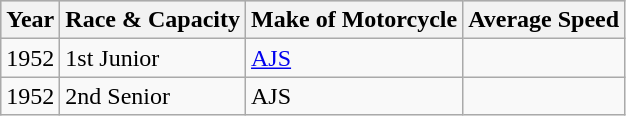<table class="wikitable">
<tr style="background:#CCCCCC;">
<th>Year</th>
<th>Race & Capacity</th>
<th>Make of Motorcycle</th>
<th>Average Speed</th>
</tr>
<tr>
<td>1952</td>
<td>1st Junior</td>
<td><a href='#'>AJS</a></td>
<td></td>
</tr>
<tr>
<td>1952</td>
<td>2nd Senior</td>
<td>AJS</td>
<td></td>
</tr>
</table>
